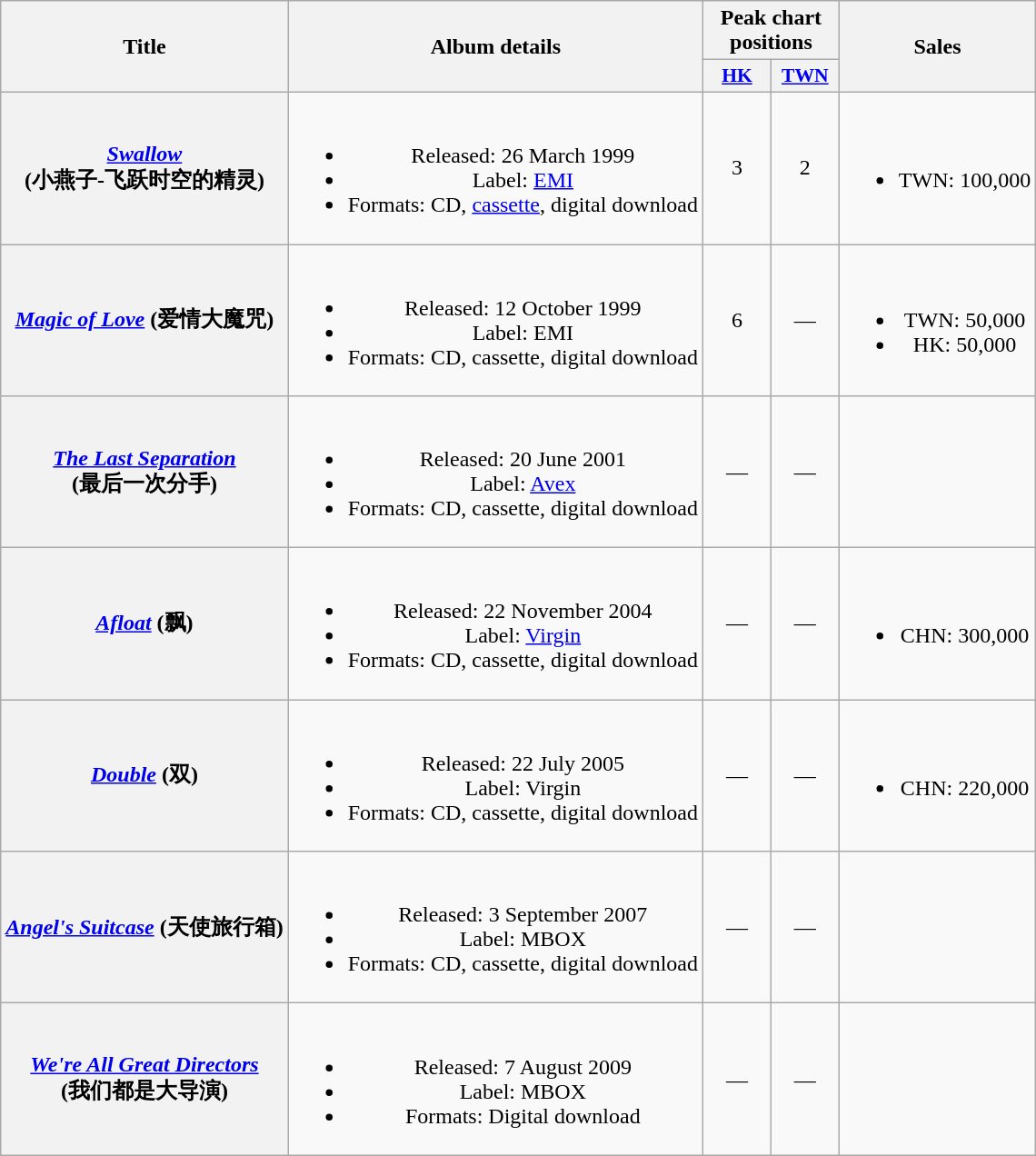<table class="wikitable plainrowheaders" style="text-align:center;">
<tr>
<th rowspan="2">Title</th>
<th rowspan="2">Album details</th>
<th colspan="2">Peak chart positions</th>
<th rowspan="2">Sales</th>
</tr>
<tr>
<th scope="col" style="width:3em;font-size:90%;"><a href='#'>HK</a><br></th>
<th scope="col" style="width:3em;font-size:90%;"><a href='#'>TWN</a><br></th>
</tr>
<tr>
<th scope="row"><em><a href='#'>Swallow</a></em><br>(小燕子-飞跃时空的精灵)</th>
<td><br><ul><li>Released: 26 March 1999</li><li>Label: <a href='#'>EMI</a></li><li>Formats: CD, <a href='#'>cassette</a>, digital download</li></ul></td>
<td>3</td>
<td>2</td>
<td><br><ul><li>TWN: 100,000</li></ul></td>
</tr>
<tr>
<th scope="row"><em><a href='#'>Magic of Love</a></em> (爱情大魔咒)</th>
<td><br><ul><li>Released: 12 October 1999</li><li>Label: EMI</li><li>Formats: CD, cassette, digital download</li></ul></td>
<td>6</td>
<td>—</td>
<td><br><ul><li>TWN: 50,000</li><li>HK: 50,000</li></ul></td>
</tr>
<tr>
<th scope="row"><em><a href='#'>The Last Separation</a></em><br>(最后一次分手)</th>
<td><br><ul><li>Released: 20 June 2001</li><li>Label: <a href='#'>Avex</a></li><li>Formats: CD, cassette, digital download</li></ul></td>
<td>—</td>
<td>—</td>
<td></td>
</tr>
<tr>
<th scope="row"><em><a href='#'>Afloat</a></em> (飘)</th>
<td><br><ul><li>Released: 22 November 2004</li><li>Label: <a href='#'>Virgin</a></li><li>Formats: CD, cassette, digital download</li></ul></td>
<td>—</td>
<td>—</td>
<td><br><ul><li>CHN: 300,000</li></ul></td>
</tr>
<tr>
<th scope="row"><em><a href='#'>Double</a></em> (双)</th>
<td><br><ul><li>Released: 22 July 2005</li><li>Label: Virgin</li><li>Formats: CD, cassette, digital download</li></ul></td>
<td>—</td>
<td>—</td>
<td><br><ul><li>CHN: 220,000</li></ul></td>
</tr>
<tr>
<th scope="row"><em><a href='#'>Angel's Suitcase</a></em> (天使旅行箱)</th>
<td><br><ul><li>Released: 3 September 2007</li><li>Label: MBOX</li><li>Formats: CD, cassette, digital download</li></ul></td>
<td>—</td>
<td>—</td>
<td></td>
</tr>
<tr>
<th scope="row"><em><a href='#'>We're All Great Directors</a></em><br>(我们都是大导演)</th>
<td><br><ul><li>Released: 7 August 2009</li><li>Label: MBOX</li><li>Formats: Digital download</li></ul></td>
<td>—</td>
<td>—</td>
<td></td>
</tr>
</table>
